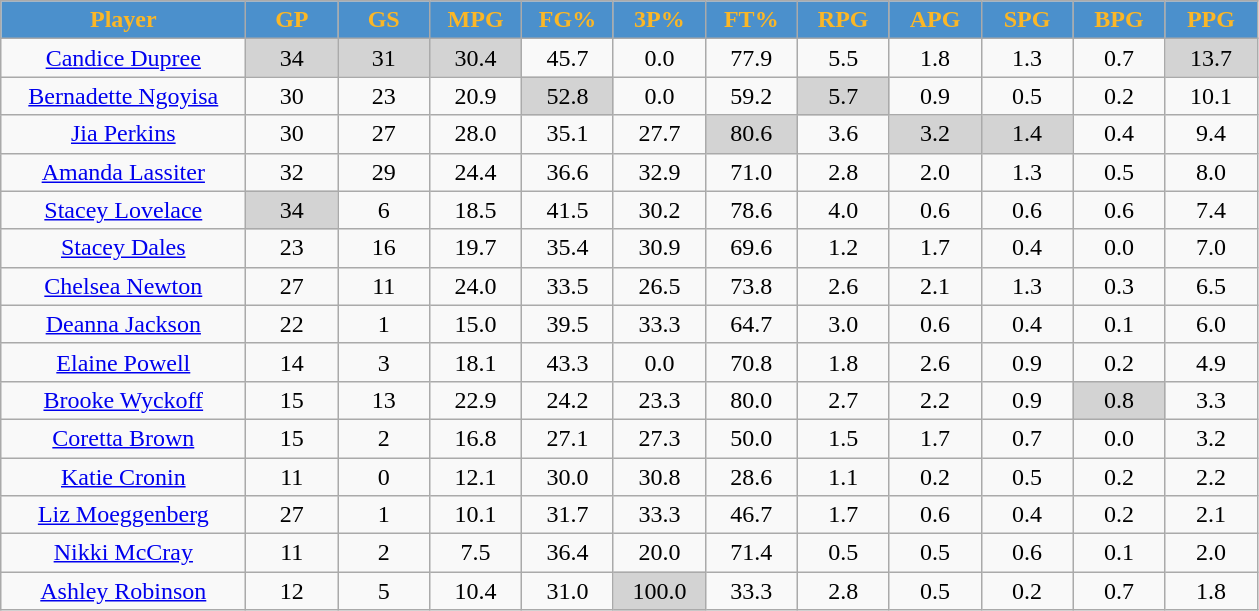<table class="wikitable sortable" style="text-align:center;">
<tr>
<th style="background:#4b90cc;color:#Fbb726;" width="16%">Player</th>
<th style="background:#4b90cc;color:#Fbb726;" width="6%">GP</th>
<th style="background:#4b90cc;color:#Fbb726;" width="6%">GS</th>
<th style="background:#4b90cc;color:#Fbb726;" width="6%">MPG</th>
<th style="background:#4b90cc;color:#Fbb726;" width="6%">FG%</th>
<th style="background:#4b90cc;color:#Fbb726;" width="6%">3P%</th>
<th style="background:#4b90cc;color:#Fbb726;" width="6%">FT%</th>
<th style="background:#4b90cc;color:#Fbb726;" width="6%">RPG</th>
<th style="background:#4b90cc;color:#Fbb726;" width="6%">APG</th>
<th style="background:#4b90cc;color:#Fbb726;" width="6%">SPG</th>
<th style="background:#4b90cc;color:#Fbb726;" width="6%">BPG</th>
<th style="background:#4b90cc;color:#Fbb726;" width="6%">PPG</th>
</tr>
<tr>
<td><a href='#'>Candice Dupree</a></td>
<td style="background:#D3D3D3;">34</td>
<td style="background:#D3D3D3;">31</td>
<td style="background:#D3D3D3;">30.4</td>
<td>45.7</td>
<td>0.0</td>
<td>77.9</td>
<td>5.5</td>
<td>1.8</td>
<td>1.3</td>
<td>0.7</td>
<td style="background:#D3D3D3;">13.7</td>
</tr>
<tr>
<td><a href='#'>Bernadette Ngoyisa</a></td>
<td>30</td>
<td>23</td>
<td>20.9</td>
<td style="background:#D3D3D3;">52.8</td>
<td>0.0</td>
<td>59.2</td>
<td style="background:#D3D3D3;">5.7</td>
<td>0.9</td>
<td>0.5</td>
<td>0.2</td>
<td>10.1</td>
</tr>
<tr>
<td><a href='#'>Jia Perkins</a></td>
<td>30</td>
<td>27</td>
<td>28.0</td>
<td>35.1</td>
<td>27.7</td>
<td style="background:#D3D3D3;">80.6</td>
<td>3.6</td>
<td style="background:#D3D3D3;">3.2</td>
<td style="background:#D3D3D3;">1.4</td>
<td>0.4</td>
<td>9.4</td>
</tr>
<tr>
<td><a href='#'>Amanda Lassiter</a></td>
<td>32</td>
<td>29</td>
<td>24.4</td>
<td>36.6</td>
<td>32.9</td>
<td>71.0</td>
<td>2.8</td>
<td>2.0</td>
<td>1.3</td>
<td>0.5</td>
<td>8.0</td>
</tr>
<tr>
<td><a href='#'>Stacey Lovelace</a></td>
<td style="background:#D3D3D3;">34</td>
<td>6</td>
<td>18.5</td>
<td>41.5</td>
<td>30.2</td>
<td>78.6</td>
<td>4.0</td>
<td>0.6</td>
<td>0.6</td>
<td>0.6</td>
<td>7.4</td>
</tr>
<tr>
<td><a href='#'>Stacey Dales</a></td>
<td>23</td>
<td>16</td>
<td>19.7</td>
<td>35.4</td>
<td>30.9</td>
<td>69.6</td>
<td>1.2</td>
<td>1.7</td>
<td>0.4</td>
<td>0.0</td>
<td>7.0</td>
</tr>
<tr>
<td><a href='#'>Chelsea Newton</a></td>
<td>27</td>
<td>11</td>
<td>24.0</td>
<td>33.5</td>
<td>26.5</td>
<td>73.8</td>
<td>2.6</td>
<td>2.1</td>
<td>1.3</td>
<td>0.3</td>
<td>6.5</td>
</tr>
<tr>
<td><a href='#'>Deanna Jackson</a></td>
<td>22</td>
<td>1</td>
<td>15.0</td>
<td>39.5</td>
<td>33.3</td>
<td>64.7</td>
<td>3.0</td>
<td>0.6</td>
<td>0.4</td>
<td>0.1</td>
<td>6.0</td>
</tr>
<tr>
<td><a href='#'>Elaine Powell</a></td>
<td>14</td>
<td>3</td>
<td>18.1</td>
<td>43.3</td>
<td>0.0</td>
<td>70.8</td>
<td>1.8</td>
<td>2.6</td>
<td>0.9</td>
<td>0.2</td>
<td>4.9</td>
</tr>
<tr>
<td><a href='#'>Brooke Wyckoff</a></td>
<td>15</td>
<td>13</td>
<td>22.9</td>
<td>24.2</td>
<td>23.3</td>
<td>80.0</td>
<td>2.7</td>
<td>2.2</td>
<td>0.9</td>
<td style="background:#D3D3D3;">0.8</td>
<td>3.3</td>
</tr>
<tr>
<td><a href='#'>Coretta Brown</a></td>
<td>15</td>
<td>2</td>
<td>16.8</td>
<td>27.1</td>
<td>27.3</td>
<td>50.0</td>
<td>1.5</td>
<td>1.7</td>
<td>0.7</td>
<td>0.0</td>
<td>3.2</td>
</tr>
<tr>
<td><a href='#'>Katie Cronin</a></td>
<td>11</td>
<td>0</td>
<td>12.1</td>
<td>30.0</td>
<td>30.8</td>
<td>28.6</td>
<td>1.1</td>
<td>0.2</td>
<td>0.5</td>
<td>0.2</td>
<td>2.2</td>
</tr>
<tr>
<td><a href='#'>Liz Moeggenberg</a></td>
<td>27</td>
<td>1</td>
<td>10.1</td>
<td>31.7</td>
<td>33.3</td>
<td>46.7</td>
<td>1.7</td>
<td>0.6</td>
<td>0.4</td>
<td>0.2</td>
<td>2.1</td>
</tr>
<tr>
<td><a href='#'>Nikki McCray</a></td>
<td>11</td>
<td>2</td>
<td>7.5</td>
<td>36.4</td>
<td>20.0</td>
<td>71.4</td>
<td>0.5</td>
<td>0.5</td>
<td>0.6</td>
<td>0.1</td>
<td>2.0</td>
</tr>
<tr>
<td><a href='#'>Ashley Robinson</a></td>
<td>12</td>
<td>5</td>
<td>10.4</td>
<td>31.0</td>
<td style="background:#D3D3D3;">100.0</td>
<td>33.3</td>
<td>2.8</td>
<td>0.5</td>
<td>0.2</td>
<td>0.7</td>
<td>1.8</td>
</tr>
</table>
